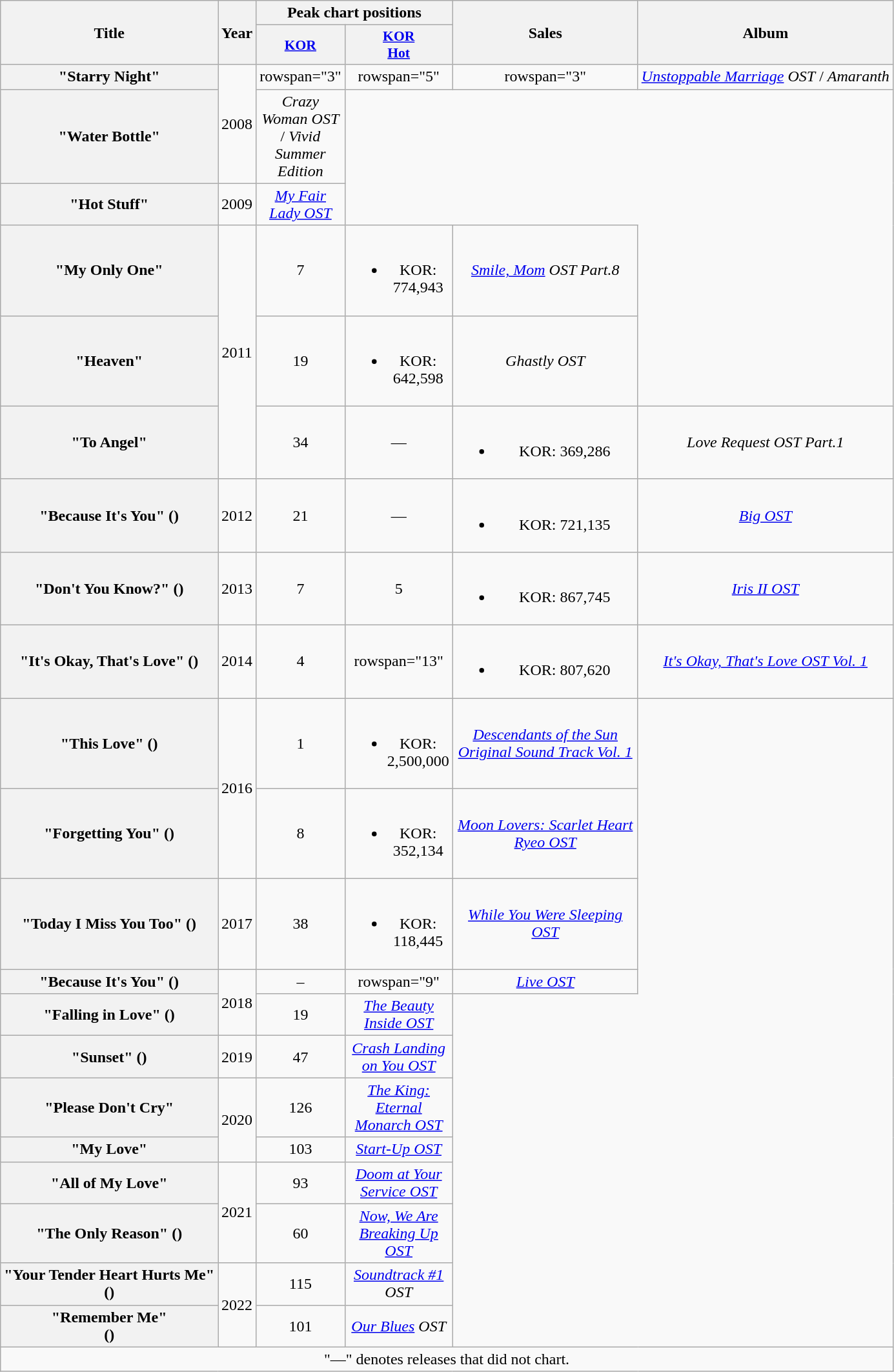<table class="wikitable plainrowheaders" style="text-align:center;">
<tr>
<th scope="col" rowspan="2">Title</th>
<th scope="col" rowspan="2">Year</th>
<th scope="col" colspan="2">Peak chart positions</th>
<th scope="col" rowspan="2" style="width:11.5em;">Sales</th>
<th scope="col" rowspan="2">Album</th>
</tr>
<tr>
<th scope="col" style="width:3em;font-size:90%;"><a href='#'>KOR</a><br></th>
<th scope="col" style="width:3em;font-size:90%;"><a href='#'>KOR<br>Hot</a><br></th>
</tr>
<tr>
<th scope="row">"Starry Night"</th>
<td rowspan="2">2008</td>
<td>rowspan="3" </td>
<td>rowspan="5" </td>
<td>rowspan="3" </td>
<td><em><a href='#'>Unstoppable Marriage</a> OST</em> / <em>Amaranth</em></td>
</tr>
<tr>
<th scope="row">"Water Bottle"</th>
<td><em>Crazy Woman OST</em> / <em>Vivid Summer Edition</em></td>
</tr>
<tr>
<th scope="row">"Hot Stuff"</th>
<td>2009</td>
<td><em><a href='#'>My Fair Lady OST</a></em></td>
</tr>
<tr>
<th scope="row">"My Only One"</th>
<td rowspan="3">2011</td>
<td>7</td>
<td><br><ul><li>KOR: 774,943</li></ul></td>
<td><em><a href='#'>Smile, Mom</a> OST Part.8</em></td>
</tr>
<tr>
<th scope="row">"Heaven"</th>
<td>19</td>
<td><br><ul><li>KOR: 642,598</li></ul></td>
<td><em>Ghastly OST</em> </td>
</tr>
<tr>
<th scope="row">"To Angel"</th>
<td>34</td>
<td>—</td>
<td><br><ul><li>KOR: 369,286</li></ul></td>
<td><em>Love Request OST Part.1</em></td>
</tr>
<tr>
<th scope="row">"Because It's You" ()</th>
<td>2012</td>
<td>21</td>
<td>—</td>
<td><br><ul><li>KOR: 721,135</li></ul></td>
<td><em><a href='#'>Big OST</a></em></td>
</tr>
<tr>
<th scope="row">"Don't You Know?" ()</th>
<td>2013</td>
<td>7</td>
<td>5</td>
<td><br><ul><li>KOR: 867,745</li></ul></td>
<td><em><a href='#'>Iris II OST</a></em></td>
</tr>
<tr>
<th scope="row">"It's Okay, That's Love" ()</th>
<td>2014</td>
<td>4</td>
<td>rowspan="13" </td>
<td><br><ul><li>KOR: 807,620</li></ul></td>
<td><em><a href='#'>It's Okay, That's Love OST Vol. 1</a></em></td>
</tr>
<tr>
<th scope="row">"This Love" ()</th>
<td rowspan="2">2016</td>
<td>1</td>
<td><br><ul><li>KOR: 2,500,000</li></ul></td>
<td><em><a href='#'>Descendants of the Sun Original Sound Track Vol. 1</a></em></td>
</tr>
<tr>
<th scope="row">"Forgetting You" ()</th>
<td>8</td>
<td><br><ul><li>KOR: 352,134</li></ul></td>
<td><em><a href='#'>Moon Lovers: Scarlet Heart Ryeo OST</a></em></td>
</tr>
<tr>
<th scope="row">"Today I Miss You Too" ()</th>
<td>2017</td>
<td>38</td>
<td><br><ul><li>KOR: 118,445</li></ul></td>
<td><em><a href='#'>While You Were Sleeping OST</a></em></td>
</tr>
<tr>
<th scope="row">"Because It's You" ()</th>
<td rowspan="2">2018</td>
<td>–</td>
<td>rowspan="9" </td>
<td><em><a href='#'>Live OST</a></em></td>
</tr>
<tr>
<th scope="row">"Falling in Love" ()</th>
<td>19</td>
<td><em><a href='#'>The Beauty Inside OST</a></em></td>
</tr>
<tr>
<th scope="row">"Sunset" ()</th>
<td>2019</td>
<td>47</td>
<td><em><a href='#'>Crash Landing on You OST</a></em></td>
</tr>
<tr>
<th scope="row">"Please Don't Cry"</th>
<td rowspan="2">2020</td>
<td>126</td>
<td><em><a href='#'>The King: Eternal Monarch OST</a></em></td>
</tr>
<tr>
<th scope="row">"My Love"</th>
<td>103</td>
<td><em><a href='#'>Start-Up OST</a></em></td>
</tr>
<tr>
<th scope="row">"All of My Love"</th>
<td rowspan="2">2021</td>
<td>93</td>
<td><em><a href='#'>Doom at Your Service OST</a></em></td>
</tr>
<tr>
<th scope="row">"The Only Reason" ()</th>
<td>60</td>
<td><em><a href='#'>Now, We Are Breaking Up OST</a></em></td>
</tr>
<tr>
<th scope="row">"Your Tender Heart Hurts Me" <br> ()</th>
<td rowspan="2">2022</td>
<td>115</td>
<td><em><a href='#'>Soundtrack #1</a> OST</em></td>
</tr>
<tr>
<th scope="row">"Remember Me" <br> ()</th>
<td>101</td>
<td><em><a href='#'>Our Blues</a> OST</em></td>
</tr>
<tr>
<td colspan="6">"—" denotes releases that did not chart.</td>
</tr>
</table>
